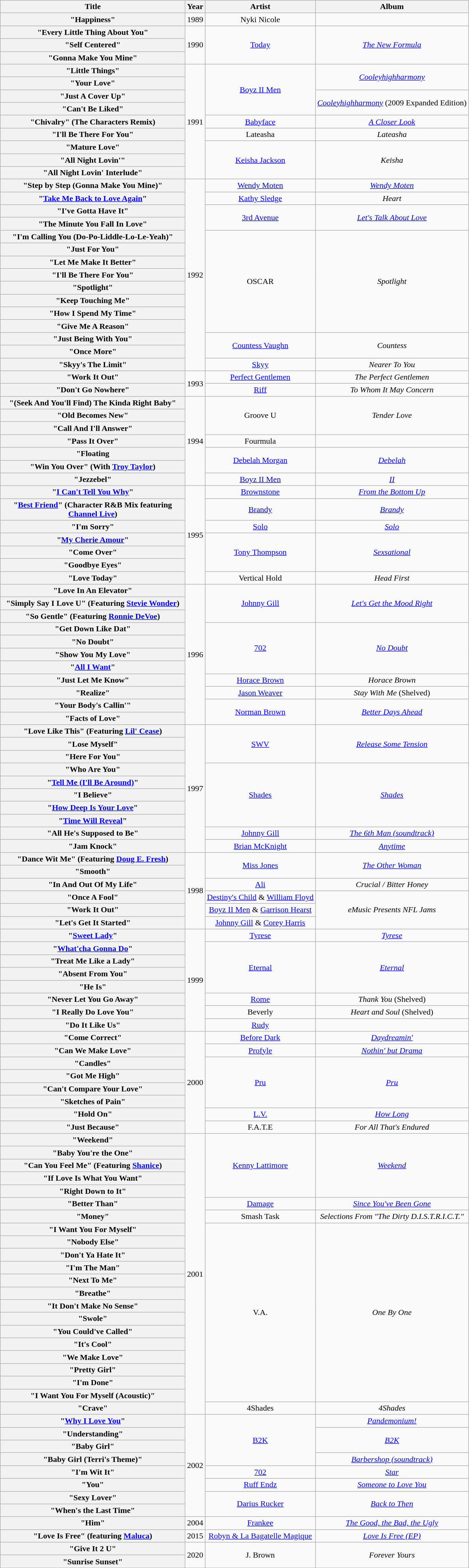<table class="wikitable plainrowheaders" style="text-align:center;">
<tr>
<th scope="col" style="width:22.5em;">Title</th>
<th scope="col">Year</th>
<th scope="col">Artist</th>
<th scope="col">Album</th>
</tr>
<tr>
<th scope="row">"Happiness"</th>
<td>1989</td>
<td>Nyki Nicole</td>
<td></td>
</tr>
<tr>
<th scope="row">"Every Little Thing About You"</th>
<td rowspan="3">1990</td>
<td rowspan="3"><a href='#'>Today</a></td>
<td rowspan="3"><em><a href='#'>The New Formula</a></em></td>
</tr>
<tr>
<th scope="row">"Self Centered"</th>
</tr>
<tr>
<th scope="row">"Gonna Make You Mine"</th>
</tr>
<tr>
<th scope="row">"Little Things"</th>
<td rowspan="9">1991</td>
<td rowspan="4"><a href='#'>Boyz II Men</a></td>
<td rowspan="2"><em><a href='#'>Cooleyhighharmony</a></em></td>
</tr>
<tr>
<th scope="row">"Your Love"</th>
</tr>
<tr>
<th scope="row">"Just A Cover Up"</th>
<td rowspan="2"><em><a href='#'>Cooleyhighharmony</a></em> (2009 Expanded Edition)</td>
</tr>
<tr>
<th scope="row">"Can't Be Liked"</th>
</tr>
<tr>
<th scope="row">"Chivalry" (The Characters Remix)</th>
<td><a href='#'>Babyface</a></td>
<td><em><a href='#'>A Closer Look</a></em></td>
</tr>
<tr>
<th scope="row">"I'll Be There For You"</th>
<td>Lateasha</td>
<td><em>Lateasha</em></td>
</tr>
<tr>
<th scope="row">"Mature Love"</th>
<td rowspan="3"><a href='#'>Keisha Jackson</a></td>
<td rowspan="3"><em>Keisha</em></td>
</tr>
<tr>
<th scope="row">"All Night Lovin'"</th>
</tr>
<tr>
<th scope="row">"All Night Lovin' Interlude"</th>
</tr>
<tr>
<th scope="row">"Step by Step (Gonna Make You Mine)"</th>
<td rowspan="15">1992</td>
<td><a href='#'>Wendy Moten</a></td>
<td><em><a href='#'>Wendy Moten</a></em></td>
</tr>
<tr>
<th scope="row">"<a href='#'>Take Me Back to Love Again</a>"</th>
<td><a href='#'>Kathy Sledge</a></td>
<td><em>Heart</em></td>
</tr>
<tr>
<th scope="row">"I've Gotta Have It"</th>
<td rowspan="2"><a href='#'>3rd Avenue</a></td>
<td rowspan="2"><em><a href='#'>Let's Talk About Love</a></em></td>
</tr>
<tr>
<th scope="row">"The Minute You Fall In Love"</th>
</tr>
<tr>
<th scope="row">"I'm Calling You (Do-Po-Liddle-Lo-Le-Yeah)"</th>
<td rowspan="8">OSCAR</td>
<td rowspan="8"><em>Spotlight</em></td>
</tr>
<tr>
<th scope="row">"Just For You"</th>
</tr>
<tr>
<th scope="row">"Let Me Make It Better"</th>
</tr>
<tr>
<th scope="row">"I'll Be There For You"</th>
</tr>
<tr>
<th scope="row">"Spotlight"</th>
</tr>
<tr>
<th scope="row">"Keep Touching Me"</th>
</tr>
<tr>
<th scope="row">"How I Spend My Time"</th>
</tr>
<tr>
<th scope="row">"Give Me A Reason"</th>
</tr>
<tr>
<th scope="row">"Just Being With You"</th>
<td rowspan="2"><a href='#'>Countess Vaughn</a></td>
<td rowspan="2"><em>Countess</em></td>
</tr>
<tr>
<th scope="row">"Once More"</th>
</tr>
<tr>
<th scope="row">"Skyy's The Limit"</th>
<td><a href='#'>Skyy</a></td>
<td><em>Nearer To You</em></td>
</tr>
<tr>
<th scope="row">"Work It Out"</th>
<td rowspan="2">1993</td>
<td><a href='#'>Perfect Gentlemen</a></td>
<td><em>The Perfect Gentlemen</em></td>
</tr>
<tr>
<th scope="row">"Don't Go Nowhere" </th>
<td><a href='#'>Riff</a></td>
<td><em>To Whom It May Concern</em></td>
</tr>
<tr>
<th scope="row">"(Seek And You'll Find) The Kinda Right Baby"</th>
<td rowspan="7">1994</td>
<td rowspan="3">Groove U</td>
<td rowspan="3"><em>Tender Love</em></td>
</tr>
<tr>
<th scope="row">"Old Becomes New"</th>
</tr>
<tr>
<th scope="row">"Call And I'll Answer"</th>
</tr>
<tr>
<th scope="row">"Pass It Over"</th>
<td>Fourmula</td>
<td></td>
</tr>
<tr>
<th scope="row">"Floating</th>
<td rowspan="2"><a href='#'>Debelah Morgan</a></td>
<td rowspan="2"><em><a href='#'>Debelah</a></em></td>
</tr>
<tr>
<th scope="row">"Win You Over" (With <a href='#'>Troy Taylor</a>)</th>
</tr>
<tr>
<th scope="row">"Jezzebel"</th>
<td><a href='#'>Boyz II Men</a></td>
<td><em><a href='#'>II</a></em></td>
</tr>
<tr>
<th scope="row">"<a href='#'>I Can't Tell You Why</a>"</th>
<td rowspan="7">1995</td>
<td><a href='#'>Brownstone</a></td>
<td><em><a href='#'>From the Bottom Up</a></em></td>
</tr>
<tr>
<th scope="row">"<a href='#'>Best Friend</a>" (Character R&B Mix featuring <a href='#'>Channel Live</a>) </th>
<td><a href='#'>Brandy</a></td>
<td><em><a href='#'>Brandy</a></em></td>
</tr>
<tr>
<th scope="row">"I'm Sorry"</th>
<td><a href='#'>Solo</a></td>
<td><em><a href='#'>Solo</a></em></td>
</tr>
<tr>
<th scope="row">"<a href='#'>My Cherie Amour</a>"</th>
<td rowspan="3"><a href='#'>Tony Thompson</a></td>
<td rowspan="3"><em><a href='#'>Sexsational</a></em></td>
</tr>
<tr>
<th scope="row">"Come Over"</th>
</tr>
<tr>
<th scope="row">"Goodbye Eyes"</th>
</tr>
<tr>
<th scope="row">"Love Today"</th>
<td>Vertical Hold</td>
<td><em>Head First</em></td>
</tr>
<tr>
<th scope="row">"Love In An Elevator"</th>
<td rowspan="11">1996</td>
<td rowspan="3"><a href='#'>Johnny Gill</a></td>
<td rowspan="3"><em><a href='#'>Let's Get the Mood Right</a></em></td>
</tr>
<tr>
<th scope="row">"Simply Say I Love U" (Featuring <a href='#'>Stevie Wonder</a>)</th>
</tr>
<tr>
<th scope="row">"So Gentle" (Featuring <a href='#'>Ronnie DeVoe</a>)</th>
</tr>
<tr>
<th scope="row">"Get Down Like Dat"</th>
<td rowspan="4"><a href='#'>702</a></td>
<td rowspan="4"><em><a href='#'>No Doubt</a></em></td>
</tr>
<tr>
<th scope="row">"No Doubt"</th>
</tr>
<tr>
<th scope="row">"Show You My Love"</th>
</tr>
<tr>
<th scope="row">"<a href='#'>All I Want</a>"</th>
</tr>
<tr>
<th scope="row">"Just Let Me Know"</th>
<td><a href='#'>Horace Brown</a></td>
<td><em>Horace Brown</em></td>
</tr>
<tr>
<th scope="row">"Realize"</th>
<td><a href='#'>Jason Weaver</a></td>
<td><em>Stay With Me</em> (Shelved)</td>
</tr>
<tr>
<th scope="row">"Your Body's Callin'"</th>
<td rowspan="2"><a href='#'>Norman Brown</a></td>
<td rowspan="2"><em><a href='#'>Better Days Ahead</a></em></td>
</tr>
<tr>
<th scope="row">"Facts of Love"</th>
</tr>
<tr>
<th scope="row">"Love Like This" (Featuring <a href='#'>Lil' Cease</a>)</th>
<td rowspan="10">1997</td>
<td rowspan="3"><a href='#'>SWV</a></td>
<td rowspan="3"><em><a href='#'>Release Some Tension</a></em></td>
</tr>
<tr>
<th scope="row">"Lose Myself"</th>
</tr>
<tr>
<th scope="row">"Here For You"</th>
</tr>
<tr>
<th scope="row">"Who Are You"</th>
<td rowspan="5"><a href='#'>Shades</a></td>
<td rowspan="5"><em><a href='#'>Shades</a></em></td>
</tr>
<tr>
<th scope="row">"<a href='#'>Tell Me (I'll Be Around)</a>"</th>
</tr>
<tr>
<th scope="row">"I Believe"</th>
</tr>
<tr>
<th scope="row">"<a href='#'>How Deep Is Your Love</a>"</th>
</tr>
<tr>
<th scope="row">"<a href='#'>Time Will Reveal</a>"</th>
</tr>
<tr>
<th scope="row">"All He's Supposed to Be"</th>
<td><a href='#'>Johnny Gill</a></td>
<td><em><a href='#'>The 6th Man (soundtrack)</a></em></td>
</tr>
<tr>
<th scope="row">"Jam Knock"</th>
<td><a href='#'>Brian McKnight</a></td>
<td><em><a href='#'>Anytime</a></em></td>
</tr>
<tr>
<th scope="row">"Dance Wit Me" (Featuring <a href='#'>Doug E. Fresh</a>)</th>
<td rowspan="6">1998</td>
<td rowspan="2"><a href='#'>Miss Jones</a></td>
<td rowspan="2"><em><a href='#'>The Other Woman</a></em></td>
</tr>
<tr>
<th scope="row">"Smooth"</th>
</tr>
<tr>
<th scope="row">"In And Out Of My Life" </th>
<td><a href='#'>Ali</a></td>
<td><em>Crucial / Bitter Honey</em></td>
</tr>
<tr>
<th scope="row">"Once A Fool"</th>
<td><a href='#'>Destiny's Child</a> & <a href='#'>William Floyd</a></td>
<td rowspan="3"><em>eMusic Presents NFL Jams</em></td>
</tr>
<tr>
<th scope="row">"Work It Out"</th>
<td><a href='#'>Boyz II Men</a> & <a href='#'>Garrison Hearst</a></td>
</tr>
<tr>
<th scope="row">"Let's Get It Started"</th>
<td><a href='#'>Johnny Gill</a> & <a href='#'>Corey Harris</a></td>
</tr>
<tr>
<th scope="row">"<a href='#'>Sweet Lady</a>"</th>
<td rowspan="8">1999</td>
<td><a href='#'>Tyrese</a></td>
<td><em><a href='#'>Tyrese</a></em></td>
</tr>
<tr>
<th scope="row">"<a href='#'>What'cha Gonna Do</a>"</th>
<td rowspan="4"><a href='#'>Eternal</a></td>
<td rowspan="4"><em><a href='#'>Eternal</a></em></td>
</tr>
<tr>
<th scope="row">"Treat Me Like a Lady"</th>
</tr>
<tr>
<th scope="row">"Absent From You"</th>
</tr>
<tr>
<th scope="row">"He Is"</th>
</tr>
<tr>
<th scope="row">"Never Let You Go Away"</th>
<td><a href='#'>Rome</a></td>
<td><em>Thank You</em> (Shelved)</td>
</tr>
<tr>
<th scope="row">"I Really Do Love You"</th>
<td>Beverly</td>
<td><em>Heart and Soul</em> (Shelved)</td>
</tr>
<tr>
<th scope="row">"Do It Like Us"</th>
<td><a href='#'>Rudy</a></td>
<td></td>
</tr>
<tr>
<th scope="row">"Come Correct"</th>
<td rowspan="8">2000</td>
<td><a href='#'>Before Dark</a></td>
<td><em><a href='#'>Daydreamin'</a></em></td>
</tr>
<tr>
<th scope="row">"Can We Make Love"</th>
<td><a href='#'>Profyle</a></td>
<td><em><a href='#'>Nothin' but Drama</a></em></td>
</tr>
<tr>
<th scope="row">"Candles"</th>
<td rowspan="4"><a href='#'>Pru</a></td>
<td rowspan="4"><em><a href='#'>Pru</a></em></td>
</tr>
<tr>
<th scope="row">"Got Me High"</th>
</tr>
<tr>
<th scope="row">"Can't Compare Your Love"</th>
</tr>
<tr>
<th scope="row">"Sketches of Pain"</th>
</tr>
<tr>
<th scope="row">"Hold On"</th>
<td><a href='#'>L.V.</a></td>
<td><em><a href='#'>How Long</a></em></td>
</tr>
<tr>
<th scope="row">"Just Because"</th>
<td>F.A.T.E </td>
<td><em>For All That's Endured</em></td>
</tr>
<tr>
<th scope="row">"Weekend"</th>
<td rowspan="22">2001</td>
<td rowspan="5"><a href='#'>Kenny Lattimore</a></td>
<td rowspan="5"><em><a href='#'>Weekend</a></em></td>
</tr>
<tr>
<th scope="row">"Baby You're the One"</th>
</tr>
<tr>
<th scope="row">"Can You Feel Me" (Featuring <a href='#'>Shanice</a>)</th>
</tr>
<tr>
<th scope="row">"If Love Is What You Want"</th>
</tr>
<tr>
<th scope="row">"Right Down to It"</th>
</tr>
<tr>
<th scope="row">"Better Than"</th>
<td><a href='#'>Damage</a></td>
<td><em><a href='#'>Since You've Been Gone</a></em></td>
</tr>
<tr>
<th scope="row">"Money"</th>
<td>Smash Task </td>
<td><em>Selections From "The Dirty D.I.S.T.R.I.C.T."</em></td>
</tr>
<tr>
<th scope="row">"I Want You For Myself"</th>
<td rowspan="14">V.A.</td>
<td rowspan="14"><em>One By One</em></td>
</tr>
<tr>
<th scope="row">"Nobody Else"</th>
</tr>
<tr>
<th scope="row">"Don't Ya Hate It"</th>
</tr>
<tr>
<th scope="row">"I'm The Man"</th>
</tr>
<tr>
<th scope="row">"Next To Me"</th>
</tr>
<tr>
<th scope="row">"Breathe"</th>
</tr>
<tr>
<th scope="row">"It Don't Make No Sense"</th>
</tr>
<tr>
<th scope="row">"Swole"</th>
</tr>
<tr>
<th scope="row">"You Could've Called"</th>
</tr>
<tr>
<th scope="row">"It's Cool"</th>
</tr>
<tr>
<th scope="row">"We Make Love"</th>
</tr>
<tr>
<th scope="row">"Pretty Girl"</th>
</tr>
<tr>
<th scope="row">"I'm Done"</th>
</tr>
<tr>
<th scope="row">"I Want You For Myself (Acoustic)"</th>
</tr>
<tr>
<th scope="row">"Crave" </th>
<td>4Shades</td>
<td><em>4Shades</em></td>
</tr>
<tr>
<th scope="row">"<a href='#'>Why I Love You</a>"</th>
<td rowspan="8">2002</td>
<td rowspan="4"><a href='#'>B2K</a></td>
<td><em><a href='#'>Pandemonium!</a></em></td>
</tr>
<tr>
<th scope="row">"Understanding"</th>
<td rowspan="2"><em><a href='#'>B2K</a></em></td>
</tr>
<tr>
<th scope="row">"Baby Girl"</th>
</tr>
<tr>
<th scope="row">"Baby Girl (Terri's Theme)"</th>
<td><em><a href='#'>Barbershop (soundtrack)</a></em></td>
</tr>
<tr>
<th scope="row">"I'm Wit It"</th>
<td><a href='#'>702</a></td>
<td><em><a href='#'>Star</a></em></td>
</tr>
<tr>
<th scope="row">"You" </th>
<td><a href='#'>Ruff Endz</a></td>
<td><em><a href='#'>Someone to Love You</a></em></td>
</tr>
<tr>
<th scope="row">"Sexy Lover"</th>
<td rowspan="2"><a href='#'>Darius Rucker</a></td>
<td rowspan="2"><em><a href='#'>Back to Then</a></em></td>
</tr>
<tr>
<th scope="row">"When's the Last Time"</th>
</tr>
<tr>
<th scope="row">"Him"</th>
<td>2004</td>
<td><a href='#'>Frankee</a></td>
<td><em><a href='#'>The Good, the Bad, the Ugly</a></em></td>
</tr>
<tr>
<th scope="row">"Love Is Free" (featuring <a href='#'>Maluca</a>)</th>
<td>2015</td>
<td><a href='#'>Robyn & La Bagatelle Magique</a></td>
<td><em><a href='#'>Love Is Free (EP)</a></em></td>
</tr>
<tr>
<th scope="row">"Give It 2 U"</th>
<td rowspan="2">2020</td>
<td rowspan="2">J. Brown</td>
<td rowspan="2"><em>Forever Yours</em></td>
</tr>
<tr>
<th scope="row">"Sunrise Sunset"</th>
</tr>
<tr>
</tr>
</table>
